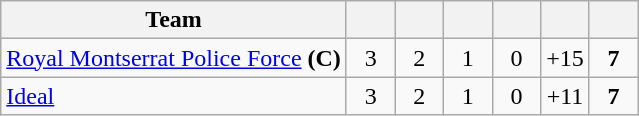<table class="wikitable" style="text-align: center;">
<tr>
<th width=auto>Team</th>
<th width=25></th>
<th width=25></th>
<th width=25></th>
<th width=25></th>
<th width=25></th>
<th width=25></th>
</tr>
<tr bc=#D0F0C0>
<td align=left><a href='#'>Royal Montserrat Police Force</a> <strong>(C)</strong></td>
<td>3</td>
<td>2</td>
<td>1</td>
<td>0</td>
<td>+15</td>
<td><strong>7</strong></td>
</tr>
<tr>
<td align=left><a href='#'>Ideal</a></td>
<td>3</td>
<td>2</td>
<td>1</td>
<td>0</td>
<td>+11</td>
<td><strong>7</strong></td>
</tr>
</table>
